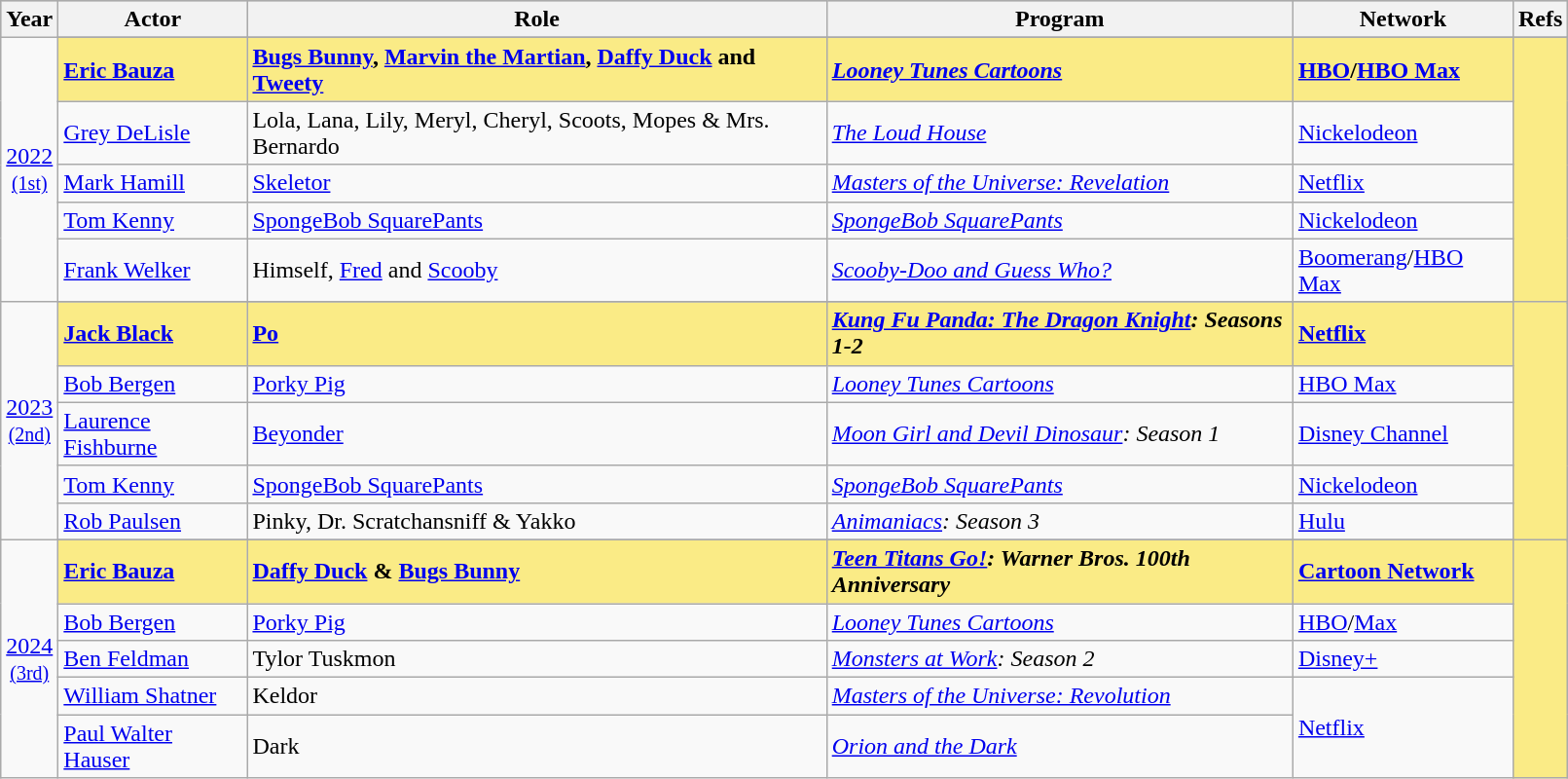<table class="wikitable"  width="85%">
<tr bgcolor="#bebebe">
<th>Year</th>
<th>Actor</th>
<th>Role</th>
<th>Program</th>
<th>Network</th>
<th>Refs</th>
</tr>
<tr>
<td rowspan=6 style="text-align:center"><a href='#'>2022</a><br><small><a href='#'>(1st)</a></small></td>
</tr>
<tr style="background:#FAEB86">
<td><strong><a href='#'>Eric Bauza</a></strong></td>
<td><strong><a href='#'>Bugs Bunny</a>, <a href='#'>Marvin the Martian</a>, <a href='#'>Daffy Duck</a> and <a href='#'>Tweety</a></strong></td>
<td><strong><em><a href='#'>Looney Tunes Cartoons</a></em></strong></td>
<td><strong><a href='#'>HBO</a>/<a href='#'>HBO Max</a></strong></td>
<td rowspan=6 style="text-align:center"></td>
</tr>
<tr>
<td><a href='#'>Grey DeLisle</a></td>
<td>Lola, Lana, Lily, Meryl, Cheryl, Scoots, Mopes & Mrs. Bernardo</td>
<td><em><a href='#'>The Loud House</a></em></td>
<td><a href='#'>Nickelodeon</a></td>
</tr>
<tr>
<td><a href='#'>Mark Hamill</a></td>
<td><a href='#'>Skeletor</a></td>
<td><em><a href='#'>Masters of the Universe: Revelation</a></em></td>
<td><a href='#'>Netflix</a></td>
</tr>
<tr>
<td><a href='#'>Tom Kenny</a></td>
<td><a href='#'>SpongeBob SquarePants</a></td>
<td><em><a href='#'>SpongeBob SquarePants</a></em></td>
<td><a href='#'>Nickelodeon</a></td>
</tr>
<tr>
<td><a href='#'>Frank Welker</a></td>
<td>Himself, <a href='#'>Fred</a> and <a href='#'>Scooby</a></td>
<td><em><a href='#'>Scooby-Doo and Guess Who?</a></em></td>
<td><a href='#'>Boomerang</a>/<a href='#'>HBO Max</a></td>
</tr>
<tr>
<td rowspan=6 style="text-align:center"><a href='#'>2023</a><br><small><a href='#'>(2nd)</a></small></td>
</tr>
<tr style="background:#FAEB86">
<td><strong><a href='#'>Jack Black</a></strong></td>
<td><strong><a href='#'>Po</a></strong></td>
<td><strong><em><a href='#'>Kung Fu Panda: The Dragon Knight</a>: Seasons 1-2</em></strong></td>
<td><strong><a href='#'>Netflix</a></strong></td>
<td rowspan=6 style="text-align:center"></td>
</tr>
<tr>
<td><a href='#'>Bob Bergen</a></td>
<td><a href='#'>Porky Pig</a></td>
<td><em><a href='#'>Looney Tunes Cartoons</a></em></td>
<td><a href='#'>HBO Max</a></td>
</tr>
<tr>
<td><a href='#'>Laurence Fishburne</a></td>
<td><a href='#'>Beyonder</a></td>
<td><em><a href='#'>Moon Girl and Devil Dinosaur</a>: Season 1</em></td>
<td><a href='#'>Disney Channel</a></td>
</tr>
<tr>
<td><a href='#'>Tom Kenny</a></td>
<td><a href='#'>SpongeBob SquarePants</a></td>
<td><em><a href='#'>SpongeBob SquarePants</a></em></td>
<td><a href='#'>Nickelodeon</a></td>
</tr>
<tr>
<td><a href='#'>Rob Paulsen</a></td>
<td>Pinky, Dr. Scratchansniff & Yakko</td>
<td><em><a href='#'>Animaniacs</a>: Season 3</em></td>
<td><a href='#'>Hulu</a></td>
</tr>
<tr>
<td rowspan=6 style="text-align:center"><a href='#'>2024</a><br><small><a href='#'>(3rd)</a></small></td>
</tr>
<tr style="background:#FAEB86">
<td><strong><a href='#'>Eric Bauza</a></strong></td>
<td><strong><a href='#'>Daffy Duck</a> & <a href='#'>Bugs Bunny</a></strong></td>
<td><strong><em><a href='#'>Teen Titans Go!</a>: Warner Bros. 100th Anniversary</em></strong></td>
<td><strong><a href='#'>Cartoon Network</a></strong></td>
<td rowspan=6 style="text-align:center"></td>
</tr>
<tr>
<td><a href='#'>Bob Bergen</a></td>
<td><a href='#'>Porky Pig</a></td>
<td><em><a href='#'>Looney Tunes Cartoons</a></em></td>
<td><a href='#'>HBO</a>/<a href='#'>Max</a></td>
</tr>
<tr>
<td><a href='#'>Ben Feldman</a></td>
<td>Tylor Tuskmon</td>
<td><em><a href='#'>Monsters at Work</a>: Season 2</em></td>
<td><a href='#'>Disney+</a></td>
</tr>
<tr>
<td><a href='#'>William Shatner</a></td>
<td>Keldor</td>
<td><em><a href='#'>Masters of the Universe: Revolution</a></em></td>
<td rowspan=2><a href='#'>Netflix</a></td>
</tr>
<tr>
<td><a href='#'>Paul Walter Hauser</a></td>
<td>Dark</td>
<td><em><a href='#'>Orion and the Dark</a></em></td>
</tr>
</table>
